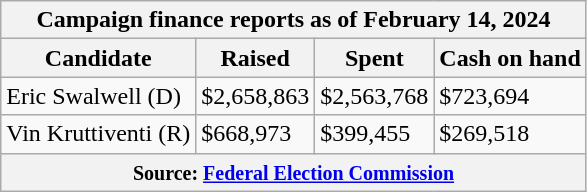<table class="wikitable sortable">
<tr>
<th colspan=4>Campaign finance reports as of February 14, 2024</th>
</tr>
<tr style="text-align:center;">
<th>Candidate</th>
<th>Raised</th>
<th>Spent</th>
<th>Cash on hand</th>
</tr>
<tr>
<td>Eric Swalwell (D)</td>
<td>$2,658,863</td>
<td>$2,563,768</td>
<td>$723,694</td>
</tr>
<tr>
<td>Vin Kruttiventi (R)</td>
<td>$668,973</td>
<td>$399,455</td>
<td>$269,518</td>
</tr>
<tr>
<th colspan="4"><small>Source: <a href='#'>Federal Election Commission</a></small></th>
</tr>
</table>
